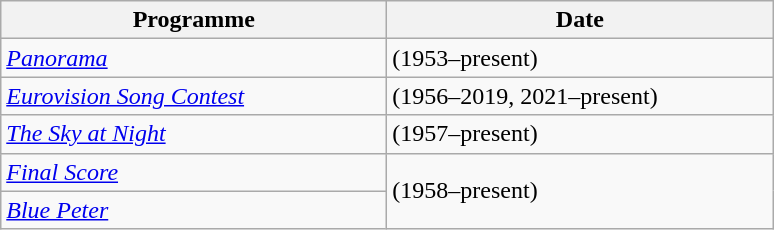<table class="wikitable">
<tr>
<th width=250>Programme</th>
<th width=250>Date</th>
</tr>
<tr>
<td><em><a href='#'>Panorama</a></em></td>
<td>(1953–present)</td>
</tr>
<tr>
<td><em><a href='#'>Eurovision Song Contest</a></em></td>
<td>(1956–2019, 2021–present)</td>
</tr>
<tr>
<td><em><a href='#'>The Sky at Night</a></em></td>
<td>(1957–present)</td>
</tr>
<tr>
<td><em><a href='#'>Final Score</a></em></td>
<td rowspan="2">(1958–present)</td>
</tr>
<tr>
<td><em><a href='#'>Blue Peter</a></em></td>
</tr>
</table>
